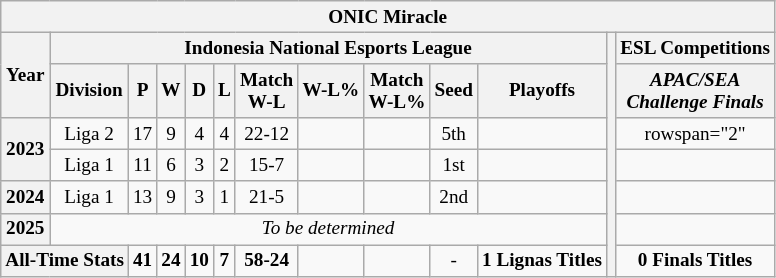<table class="wikitable" style="font-size:80%; text-align:center;">
<tr>
<th colspan="13"> ONIC Miracle</th>
</tr>
<tr>
<th rowspan="2">Year</th>
<th colspan="10">Indonesia National Esports League</th>
<th rowspan="16"></th>
<th>ESL Competitions</th>
</tr>
<tr>
<th>Division</th>
<th>P</th>
<th>W</th>
<th>D</th>
<th>L</th>
<th>Match <br> W-L</th>
<th>W-L%</th>
<th>Match <br> W-L%</th>
<th>Seed</th>
<th>Playoffs</th>
<th><em>APAC/SEA <br> Challenge Finals</em></th>
</tr>
<tr>
<th rowspan ="2">2023</th>
<td>Liga 2</td>
<td>17</td>
<td>9</td>
<td>4</td>
<td>4</td>
<td>22-12</td>
<td></td>
<td></td>
<td>5th</td>
<td></td>
<td>rowspan="2" </td>
</tr>
<tr>
<td>Liga 1</td>
<td>11</td>
<td>6</td>
<td>3</td>
<td>2</td>
<td>15-7</td>
<td></td>
<td></td>
<td>1st</td>
<td></td>
</tr>
<tr>
<th>2024</th>
<td>Liga 1</td>
<td>13</td>
<td>9</td>
<td>3</td>
<td>1</td>
<td>21-5</td>
<td></td>
<td></td>
<td>2nd</td>
<td></td>
<td></td>
</tr>
<tr>
<th>2025</th>
<td colspan="10"><em>To be determined</em></td>
<td></td>
</tr>
<tr>
<th colspan="2">All-Time Stats</th>
<td><strong>41</strong></td>
<td><strong>24</strong></td>
<td><strong>10</strong></td>
<td><strong>7</strong></td>
<td><strong>58-24</strong></td>
<td></td>
<td></td>
<td>-</td>
<td style="text-align:center;"><strong>1 Lignas Titles</strong></td>
<td style="text-align:center;"><strong>0 Finals Titles</strong></td>
</tr>
</table>
